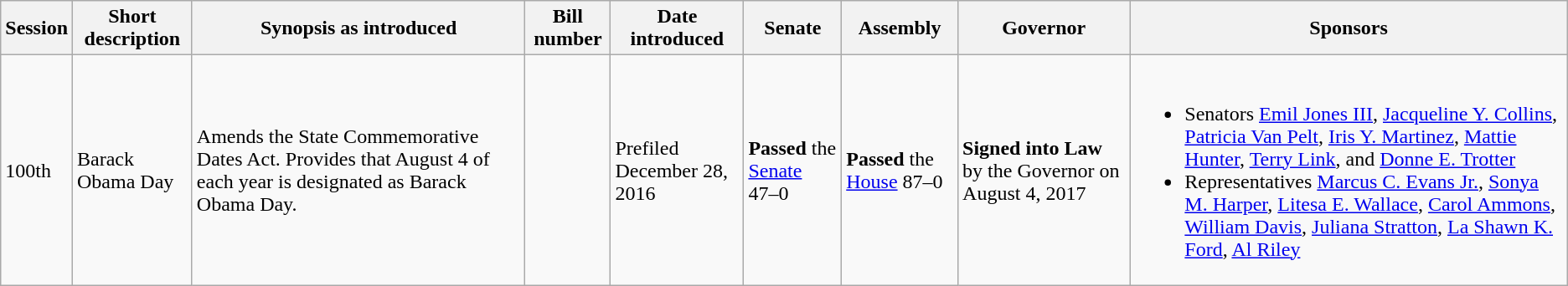<table class="wikitable">
<tr>
<th>Session</th>
<th>Short description</th>
<th>Synopsis as introduced</th>
<th>Bill number</th>
<th>Date introduced</th>
<th>Senate</th>
<th>Assembly</th>
<th>Governor</th>
<th>Sponsors</th>
</tr>
<tr>
<td>100th</td>
<td>Barack Obama Day</td>
<td>Amends the State Commemorative Dates Act. Provides that August 4 of each year is designated as Barack Obama Day.</td>
<td></td>
<td>Prefiled December 28, 2016</td>
<td><strong>Passed</strong> the <a href='#'>Senate</a> 47–0</td>
<td><strong>Passed</strong> the <a href='#'>House</a>  87–0</td>
<td><strong>Signed into Law</strong> by the Governor on August 4, 2017</td>
<td><br><ul><li>Senators <a href='#'>Emil Jones III</a>, <a href='#'>Jacqueline Y. Collins</a>, <a href='#'>Patricia Van Pelt</a>, <a href='#'>Iris Y. Martinez</a>, <a href='#'>Mattie Hunter</a>, <a href='#'>Terry Link</a>, and <a href='#'>Donne E. Trotter</a></li><li>Representatives <a href='#'>Marcus C. Evans Jr.</a>, <a href='#'>Sonya M. Harper</a>, <a href='#'>Litesa E. Wallace</a>, <a href='#'>Carol Ammons</a>, <a href='#'>William Davis</a>, <a href='#'>Juliana Stratton</a>, <a href='#'>La Shawn K. Ford</a>, <a href='#'>Al Riley</a></li></ul></td>
</tr>
</table>
